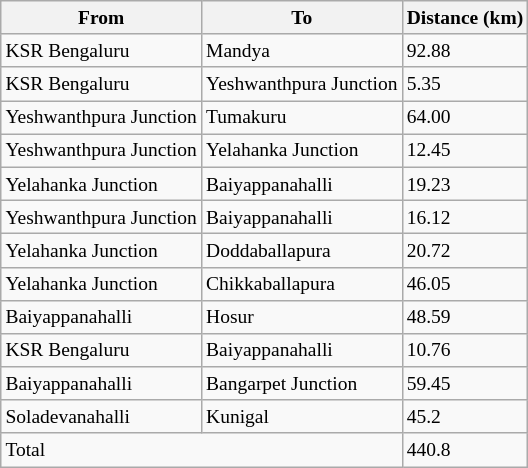<table class="wikitable" style="font-size:small;">
<tr>
<th>From</th>
<th>To</th>
<th>Distance (km)</th>
</tr>
<tr>
<td>KSR Bengaluru</td>
<td>Mandya</td>
<td>92.88</td>
</tr>
<tr>
<td>KSR Bengaluru</td>
<td>Yeshwanthpura Junction</td>
<td>5.35</td>
</tr>
<tr>
<td>Yeshwanthpura Junction</td>
<td>Tumakuru</td>
<td>64.00</td>
</tr>
<tr>
<td>Yeshwanthpura Junction</td>
<td>Yelahanka Junction</td>
<td>12.45</td>
</tr>
<tr>
<td>Yelahanka Junction</td>
<td>Baiyappanahalli</td>
<td>19.23</td>
</tr>
<tr>
<td>Yeshwanthpura Junction</td>
<td>Baiyappanahalli</td>
<td>16.12</td>
</tr>
<tr>
<td>Yelahanka Junction</td>
<td>Doddaballapura</td>
<td>20.72</td>
</tr>
<tr>
<td>Yelahanka Junction</td>
<td>Chikkaballapura</td>
<td>46.05</td>
</tr>
<tr>
<td>Baiyappanahalli</td>
<td>Hosur</td>
<td>48.59</td>
</tr>
<tr>
<td>KSR Bengaluru</td>
<td>Baiyappanahalli</td>
<td>10.76</td>
</tr>
<tr>
<td>Baiyappanahalli</td>
<td>Bangarpet Junction</td>
<td>59.45</td>
</tr>
<tr>
<td>Soladevanahalli</td>
<td>Kunigal</td>
<td>45.2</td>
</tr>
<tr>
<td colspan="2">Total</td>
<td>440.8</td>
</tr>
</table>
